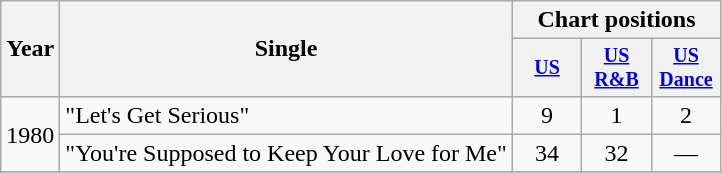<table class="wikitable" style="text-align:center;">
<tr>
<th rowspan="2">Year</th>
<th rowspan="2">Single</th>
<th colspan="3">Chart positions</th>
</tr>
<tr style="font-size:smaller;">
<th width="40"><a href='#'>US</a></th>
<th width="40"><a href='#'>US<br>R&B</a></th>
<th width="40"><a href='#'>US<br>Dance</a></th>
</tr>
<tr>
<td rowspan="2">1980</td>
<td align="left">"Let's Get Serious"</td>
<td>9</td>
<td>1</td>
<td>2</td>
</tr>
<tr>
<td align="left">"You're Supposed to Keep Your Love for Me"</td>
<td>34</td>
<td>32</td>
<td>—</td>
</tr>
<tr>
</tr>
</table>
